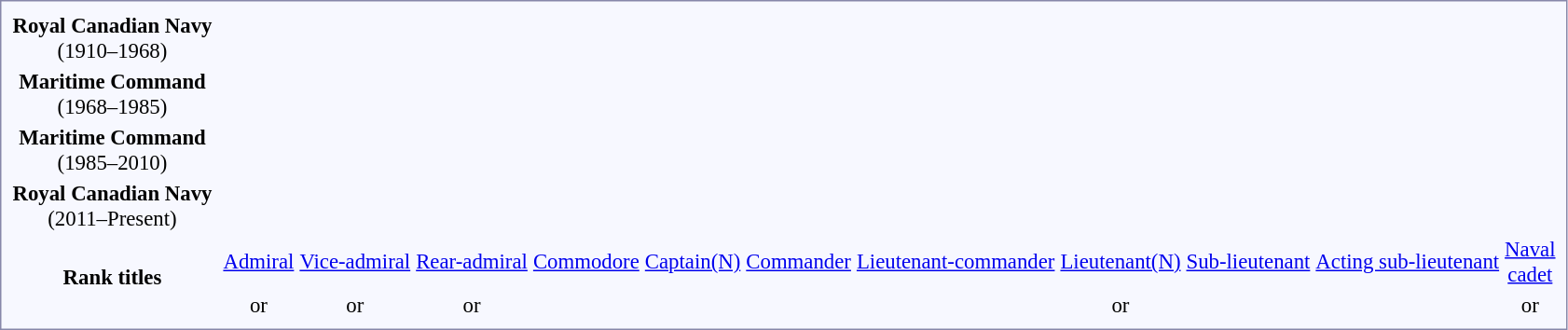<table style="border:1px solid #8888aa; background-color:#f7f8ff; padding:5px; font-size:95%; margin: 0px 12px 12px 0px;">
<tr style="text-align:center;">
<td rowspan=1><strong>Royal Canadian Navy</strong> <br>(1910–1968)</td>
<td rowspan=6 colspan=2></td>
<td colspan=2></td>
<td colspan=2></td>
<td colspan=2></td>
<td colspan=2></td>
<td colspan=2></td>
<td colspan=2></td>
<td colspan=2></td>
<td colspan=2></td>
<td colspan=3></td>
<td colspan=3></td>
<td colspan=12></td>
</tr>
<tr style="text-align:center;">
<td rowspan=1><strong>Maritime Command</strong><br>(1968–1985)</td>
<td colspan=2></td>
<td colspan=2></td>
<td colspan=2></td>
<td colspan=2></td>
<td colspan=2></td>
<td colspan=2></td>
<td colspan=2></td>
<td colspan=2></td>
<td colspan=3></td>
<td colspan=3></td>
<td colspan=12></td>
</tr>
<tr style="text-align:center;">
<td rowspan=1><strong>Maritime Command</strong><br>(1985–2010)</td>
<td colspan=2></td>
<td colspan=2></td>
<td colspan=2></td>
<td colspan=2></td>
<td colspan=2></td>
<td colspan=2></td>
<td colspan=2></td>
<td colspan=2></td>
<td colspan=3></td>
<td colspan=3></td>
<td colspan=12></td>
</tr>
<tr style="text-align:center;">
<td rowspan=1><strong>Royal Canadian Navy</strong><br>(2011–Present)</td>
<td colspan=2></td>
<td colspan=2></td>
<td colspan=2></td>
<td colspan=2></td>
<td colspan=2></td>
<td colspan=2></td>
<td colspan=2></td>
<td colspan=2></td>
<td colspan=3></td>
<td colspan=3></td>
<td colspan=12></td>
</tr>
<tr style="text-align:center;">
<td rowspan=2><strong>Rank titles</strong></td>
<td colspan=2><a href='#'>Admiral</a></td>
<td colspan=2><a href='#'>Vice-admiral</a></td>
<td colspan=2><a href='#'>Rear-admiral</a></td>
<td colspan=2><a href='#'>Commodore</a></td>
<td colspan=2><a href='#'>Captain(N)</a></td>
<td colspan=2><a href='#'>Commander</a></td>
<td colspan=2><a href='#'>Lieutenant-commander</a></td>
<td colspan=2><a href='#'>Lieutenant(N)</a></td>
<td colspan=3><a href='#'>Sub-lieutenant</a></td>
<td colspan=3><a href='#'>Acting sub-lieutenant</a></td>
<td colspan=12><a href='#'>Naval<br>cadet</a></td>
</tr>
<tr style="text-align:center;">
<td colspan=2> or </td>
<td colspan=2> or </td>
<td colspan=2> or </td>
<td colspan=2></td>
<td colspan=2></td>
<td colspan=2></td>
<td colspan=2></td>
<td colspan=2> or </td>
<td colspan=3></td>
<td colspan=3></td>
<td colspan=12> or <br></td>
</tr>
</table>
